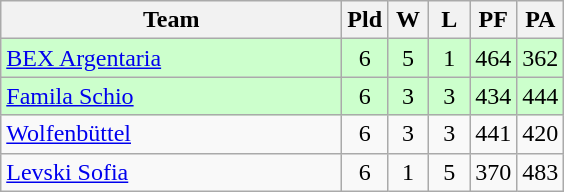<table class="wikitable" style="text-align:center">
<tr>
<th width=220>Team</th>
<th width=20>Pld</th>
<th width=20>W</th>
<th width=20>L</th>
<th width=20>PF</th>
<th width=20>PA</th>
</tr>
<tr bgcolor="#ccffcc">
<td align="left"> <a href='#'>BEX Argentaria</a></td>
<td>6</td>
<td>5</td>
<td>1</td>
<td>464</td>
<td>362</td>
</tr>
<tr bgcolor="#ccffcc">
<td align="left"> <a href='#'>Famila Schio</a></td>
<td>6</td>
<td>3</td>
<td>3</td>
<td>434</td>
<td>444</td>
</tr>
<tr>
<td align="left"> <a href='#'>Wolfenbüttel</a></td>
<td>6</td>
<td>3</td>
<td>3</td>
<td>441</td>
<td>420</td>
</tr>
<tr>
<td align="left"> <a href='#'>Levski Sofia</a></td>
<td>6</td>
<td>1</td>
<td>5</td>
<td>370</td>
<td>483</td>
</tr>
</table>
